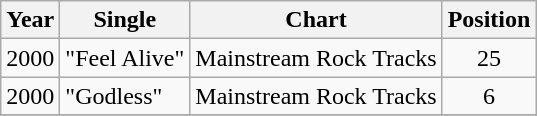<table class="wikitable">
<tr>
<th>Year</th>
<th>Single</th>
<th>Chart</th>
<th>Position</th>
</tr>
<tr>
<td>2000</td>
<td>"Feel Alive"</td>
<td>Mainstream Rock Tracks</td>
<td align="center">25</td>
</tr>
<tr>
<td>2000</td>
<td>"Godless"</td>
<td>Mainstream Rock Tracks</td>
<td align="center">6</td>
</tr>
<tr>
</tr>
</table>
